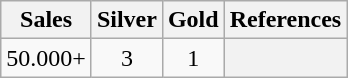<table class="wikitable">
<tr>
<th>Sales</th>
<th>Silver</th>
<th>Gold</th>
<th>References</th>
</tr>
<tr>
<td align="center">50.000+</td>
<td align="center">3</td>
<td align="center">1</td>
<th align="center"></th>
</tr>
</table>
